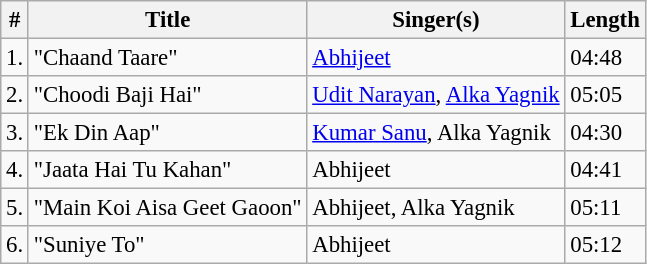<table class="wikitable sortable" style="font-size:95%;">
<tr>
<th>#</th>
<th>Title</th>
<th>Singer(s)</th>
<th>Length</th>
</tr>
<tr>
<td>1.</td>
<td>"Chaand Taare"</td>
<td><a href='#'>Abhijeet</a></td>
<td>04:48</td>
</tr>
<tr>
<td>2.</td>
<td>"Choodi Baji Hai"</td>
<td><a href='#'>Udit Narayan</a>, <a href='#'>Alka Yagnik</a></td>
<td>05:05</td>
</tr>
<tr>
<td>3.</td>
<td>"Ek Din Aap"</td>
<td><a href='#'>Kumar Sanu</a>, Alka Yagnik</td>
<td>04:30</td>
</tr>
<tr>
<td>4.</td>
<td>"Jaata Hai Tu Kahan"</td>
<td>Abhijeet</td>
<td>04:41</td>
</tr>
<tr>
<td>5.</td>
<td>"Main Koi Aisa Geet Gaoon"</td>
<td>Abhijeet, Alka Yagnik</td>
<td>05:11</td>
</tr>
<tr>
<td>6.</td>
<td>"Suniye To"</td>
<td>Abhijeet</td>
<td>05:12</td>
</tr>
</table>
